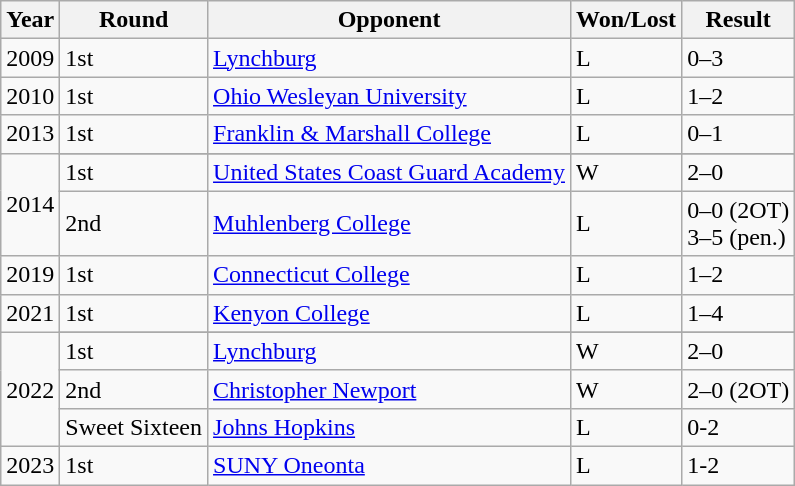<table class=wikitable>
<tr>
<th>Year</th>
<th>Round</th>
<th>Opponent</th>
<th>Won/Lost</th>
<th>Result</th>
</tr>
<tr>
<td>2009</td>
<td>1st</td>
<td><a href='#'>Lynchburg</a></td>
<td>L</td>
<td>0–3</td>
</tr>
<tr>
<td>2010</td>
<td>1st</td>
<td><a href='#'>Ohio Wesleyan University</a></td>
<td>L</td>
<td>1–2</td>
</tr>
<tr>
<td>2013</td>
<td>1st</td>
<td><a href='#'>Franklin & Marshall College</a></td>
<td>L</td>
<td>0–1</td>
</tr>
<tr>
<td rowspan=3>2014</td>
</tr>
<tr>
<td>1st</td>
<td><a href='#'>United States Coast Guard Academy</a></td>
<td>W</td>
<td>2–0</td>
</tr>
<tr>
<td>2nd</td>
<td><a href='#'>Muhlenberg College</a></td>
<td>L</td>
<td>0–0 (2OT) <br> 3–5 (pen.)</td>
</tr>
<tr>
<td>2019</td>
<td>1st</td>
<td><a href='#'>Connecticut College</a></td>
<td>L</td>
<td>1–2</td>
</tr>
<tr>
<td>2021</td>
<td>1st</td>
<td><a href='#'>Kenyon College</a></td>
<td>L</td>
<td>1–4</td>
</tr>
<tr>
<td rowspan=4>2022</td>
</tr>
<tr>
<td>1st</td>
<td><a href='#'>Lynchburg</a></td>
<td>W</td>
<td>2–0</td>
</tr>
<tr>
<td>2nd</td>
<td><a href='#'>Christopher Newport</a></td>
<td>W</td>
<td>2–0 (2OT)</td>
</tr>
<tr>
<td>Sweet Sixteen</td>
<td><a href='#'>Johns Hopkins</a></td>
<td>L</td>
<td>0-2</td>
</tr>
<tr>
<td>2023</td>
<td>1st</td>
<td><a href='#'>SUNY Oneonta</a></td>
<td>L</td>
<td>1-2</td>
</tr>
</table>
